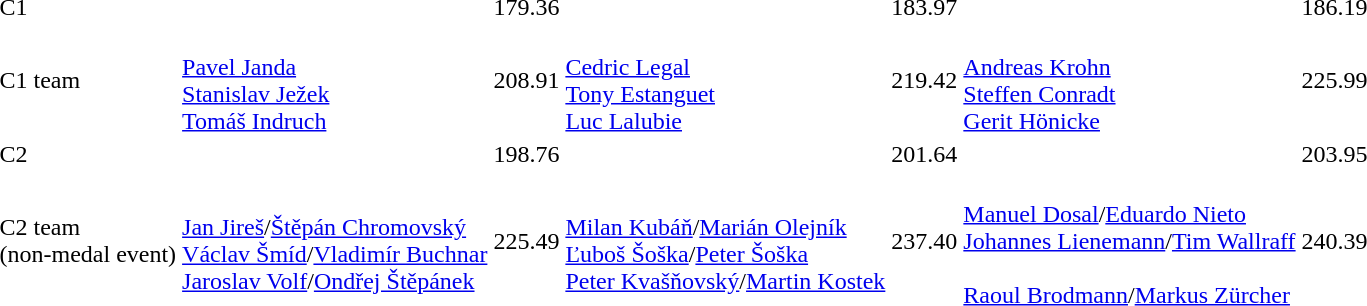<table>
<tr>
<td>C1</td>
<td></td>
<td>179.36</td>
<td></td>
<td>183.97</td>
<td></td>
<td>186.19</td>
</tr>
<tr>
<td>C1 team</td>
<td><br><a href='#'>Pavel Janda</a><br><a href='#'>Stanislav Ježek</a><br><a href='#'>Tomáš Indruch</a></td>
<td>208.91</td>
<td><br><a href='#'>Cedric Legal</a><br><a href='#'>Tony Estanguet</a><br><a href='#'>Luc Lalubie</a></td>
<td>219.42</td>
<td><br><a href='#'>Andreas Krohn</a><br><a href='#'>Steffen Conradt</a><br><a href='#'>Gerit Hönicke</a></td>
<td>225.99</td>
</tr>
<tr>
<td>C2</td>
<td></td>
<td>198.76</td>
<td></td>
<td>201.64</td>
<td></td>
<td>203.95</td>
</tr>
<tr>
<td>C2 team<br>(non-medal event)</td>
<td><br><a href='#'>Jan Jireš</a>/<a href='#'>Štěpán Chromovský</a><br><a href='#'>Václav Šmíd</a>/<a href='#'>Vladimír Buchnar</a><br><a href='#'>Jaroslav Volf</a>/<a href='#'>Ondřej Štěpánek</a></td>
<td>225.49</td>
<td><br><a href='#'>Milan Kubáň</a>/<a href='#'>Marián Olejník</a><br><a href='#'>Ľuboš Šoška</a>/<a href='#'>Peter Šoška</a><br><a href='#'>Peter Kvašňovský</a>/<a href='#'>Martin Kostek</a></td>
<td>237.40</td>
<td><br><a href='#'>Manuel Dosal</a>/<a href='#'>Eduardo Nieto</a><br><a href='#'>Johannes Lienemann</a>/<a href='#'>Tim Wallraff</a><br><br><a href='#'>Raoul Brodmann</a>/<a href='#'>Markus Zürcher</a></td>
<td>240.39</td>
</tr>
</table>
